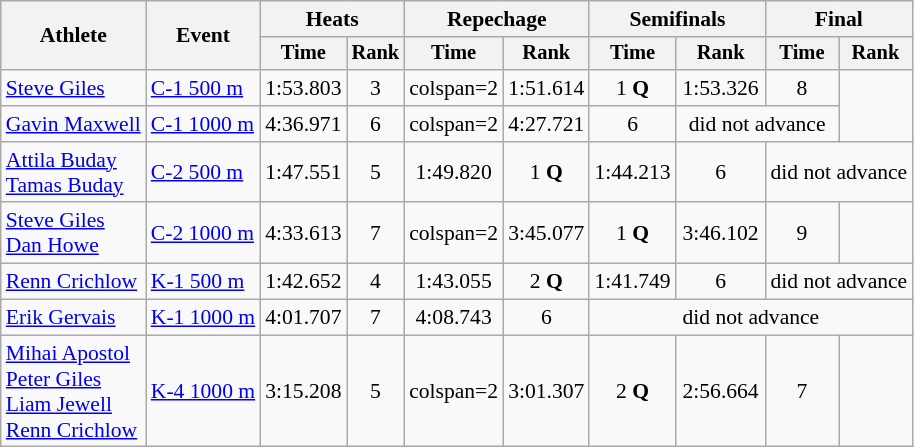<table class=wikitable style="font-size:90%">
<tr>
<th rowspan="2">Athlete</th>
<th rowspan="2">Event</th>
<th colspan=2>Heats</th>
<th colspan=2>Repechage</th>
<th colspan=2>Semifinals</th>
<th colspan=2>Final</th>
</tr>
<tr style="font-size:95%">
<th>Time</th>
<th>Rank</th>
<th>Time</th>
<th>Rank</th>
<th>Time</th>
<th>Rank</th>
<th>Time</th>
<th>Rank</th>
</tr>
<tr align=center>
<td align=left><a href='#'>Steve Giles</a></td>
<td align=left><a href='#'>C-1 500 m</a></td>
<td>1:53.803</td>
<td>3</td>
<td>colspan=2 </td>
<td>1:51.614</td>
<td>1 <strong>Q</strong></td>
<td>1:53.326</td>
<td>8</td>
</tr>
<tr align=center>
<td align=left><a href='#'>Gavin Maxwell</a></td>
<td align=left><a href='#'>C-1 1000 m</a></td>
<td>4:36.971</td>
<td>6</td>
<td>colspan=2 </td>
<td>4:27.721</td>
<td>6</td>
<td colspan=2>did not advance</td>
</tr>
<tr align=center>
<td align=left><a href='#'>Attila Buday</a><br><a href='#'>Tamas Buday</a></td>
<td align=left><a href='#'>C-2 500 m</a></td>
<td>1:47.551</td>
<td>5</td>
<td>1:49.820</td>
<td>1 <strong>Q</strong></td>
<td>1:44.213</td>
<td>6</td>
<td colspan=2>did not advance</td>
</tr>
<tr align=center>
<td align=left><a href='#'>Steve Giles</a><br><a href='#'>Dan Howe</a></td>
<td align=left><a href='#'>C-2 1000 m</a></td>
<td>4:33.613</td>
<td>7</td>
<td>colspan=2 </td>
<td>3:45.077</td>
<td>1 <strong>Q</strong></td>
<td>3:46.102</td>
<td>9</td>
</tr>
<tr align=center>
<td align=left><a href='#'>Renn Crichlow</a></td>
<td align=left><a href='#'>K-1 500 m</a></td>
<td>1:42.652</td>
<td>4</td>
<td>1:43.055</td>
<td>2 <strong>Q</strong></td>
<td>1:41.749</td>
<td>6</td>
<td colspan=2>did not advance</td>
</tr>
<tr align=center>
<td align=left><a href='#'>Erik Gervais</a></td>
<td align=left><a href='#'>K-1 1000 m</a></td>
<td>4:01.707</td>
<td>7</td>
<td>4:08.743</td>
<td>6</td>
<td colspan=4>did not advance</td>
</tr>
<tr align=center>
<td align=left><a href='#'>Mihai Apostol</a><br><a href='#'>Peter Giles</a><br><a href='#'>Liam Jewell</a><br><a href='#'>Renn Crichlow</a></td>
<td align=left><a href='#'>K-4 1000 m</a></td>
<td>3:15.208</td>
<td>5</td>
<td>colspan=2 </td>
<td>3:01.307</td>
<td>2 <strong>Q</strong></td>
<td>2:56.664</td>
<td>7</td>
</tr>
</table>
